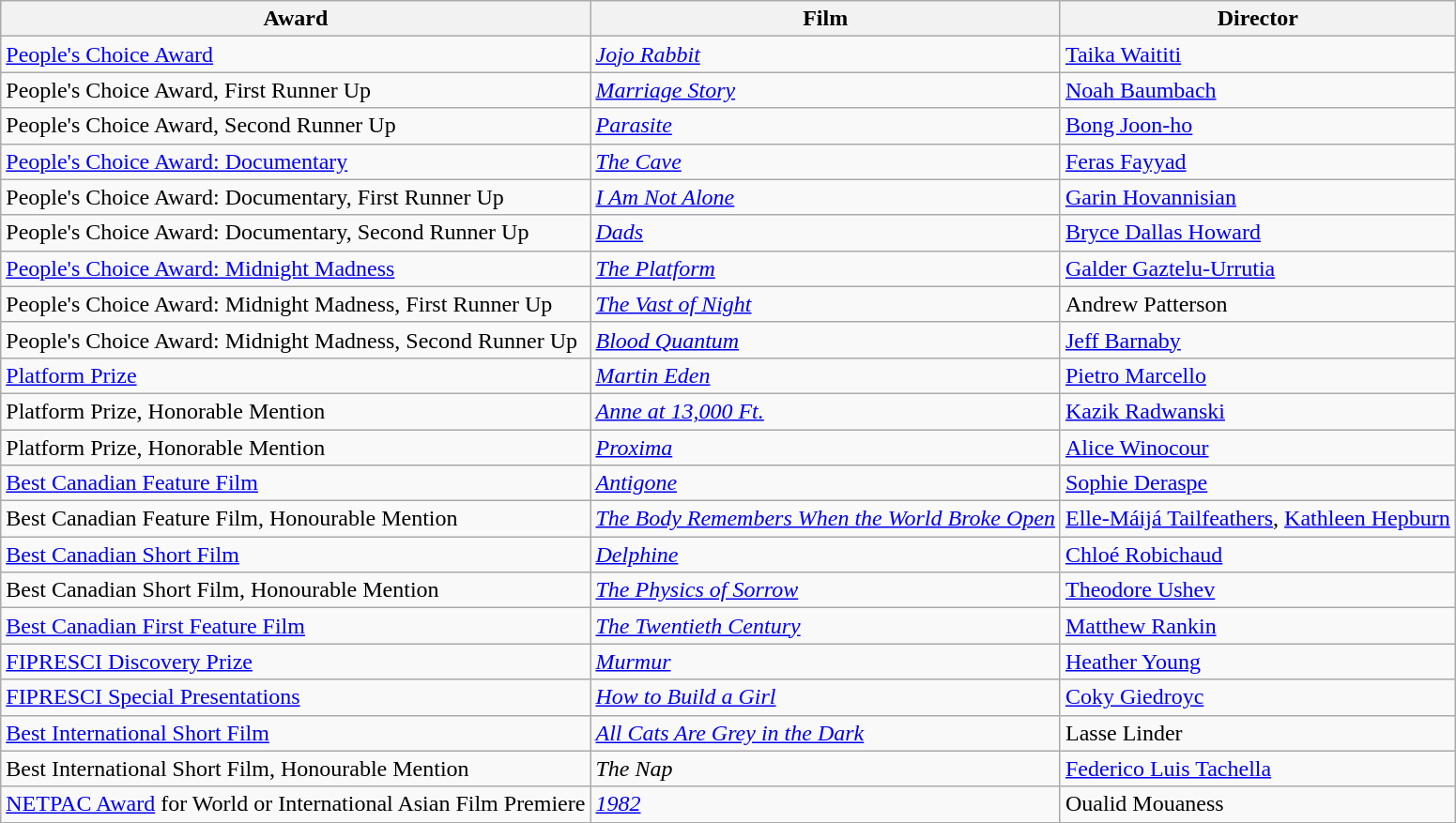<table class="wikitable">
<tr>
<th>Award</th>
<th>Film</th>
<th>Director</th>
</tr>
<tr>
<td><a href='#'>People's Choice Award</a></td>
<td><em><a href='#'>Jojo Rabbit</a></em></td>
<td><a href='#'>Taika Waititi</a></td>
</tr>
<tr>
<td>People's Choice Award, First Runner Up</td>
<td><em><a href='#'>Marriage Story</a></em></td>
<td><a href='#'>Noah Baumbach</a></td>
</tr>
<tr>
<td>People's Choice Award, Second Runner Up</td>
<td><em><a href='#'>Parasite</a></em></td>
<td><a href='#'>Bong Joon-ho</a></td>
</tr>
<tr>
<td><a href='#'>People's Choice Award: Documentary</a></td>
<td><em><a href='#'>The Cave</a></em></td>
<td><a href='#'>Feras Fayyad</a></td>
</tr>
<tr>
<td>People's Choice Award: Documentary, First Runner Up</td>
<td><em><a href='#'>I Am Not Alone</a></em></td>
<td><a href='#'>Garin Hovannisian</a></td>
</tr>
<tr>
<td>People's Choice Award: Documentary, Second Runner Up</td>
<td><em><a href='#'>Dads</a></em></td>
<td><a href='#'>Bryce Dallas Howard</a></td>
</tr>
<tr>
<td><a href='#'>People's Choice Award: Midnight Madness</a></td>
<td><em><a href='#'>The Platform</a></em></td>
<td><a href='#'>Galder Gaztelu-Urrutia</a></td>
</tr>
<tr>
<td>People's Choice Award: Midnight Madness, First Runner Up</td>
<td><em><a href='#'>The Vast of Night</a></em></td>
<td>Andrew Patterson</td>
</tr>
<tr>
<td>People's Choice Award: Midnight Madness, Second Runner Up</td>
<td><em><a href='#'>Blood Quantum</a></em></td>
<td><a href='#'>Jeff Barnaby</a></td>
</tr>
<tr>
<td><a href='#'>Platform Prize</a></td>
<td><em><a href='#'>Martin Eden</a></em></td>
<td><a href='#'>Pietro Marcello</a></td>
</tr>
<tr>
<td>Platform Prize, Honorable Mention</td>
<td><em><a href='#'>Anne at 13,000 Ft.</a></em></td>
<td><a href='#'>Kazik Radwanski</a></td>
</tr>
<tr>
<td>Platform Prize, Honorable Mention</td>
<td><em><a href='#'>Proxima</a></em></td>
<td><a href='#'>Alice Winocour</a></td>
</tr>
<tr>
<td><a href='#'>Best Canadian Feature Film</a></td>
<td><em><a href='#'>Antigone</a></em></td>
<td><a href='#'>Sophie Deraspe</a></td>
</tr>
<tr>
<td>Best Canadian Feature Film, Honourable Mention</td>
<td><em><a href='#'>The Body Remembers When the World Broke Open</a></em></td>
<td><a href='#'>Elle-Máijá Tailfeathers</a>, <a href='#'>Kathleen Hepburn</a></td>
</tr>
<tr>
<td><a href='#'>Best Canadian Short Film</a></td>
<td><em><a href='#'>Delphine</a></em></td>
<td><a href='#'>Chloé Robichaud</a></td>
</tr>
<tr>
<td>Best Canadian Short Film, Honourable Mention</td>
<td><em><a href='#'>The Physics of Sorrow</a></em></td>
<td><a href='#'>Theodore Ushev</a></td>
</tr>
<tr>
<td><a href='#'>Best Canadian First Feature Film</a></td>
<td><em><a href='#'>The Twentieth Century</a></em></td>
<td><a href='#'>Matthew Rankin</a></td>
</tr>
<tr>
<td><a href='#'>FIPRESCI Discovery Prize</a></td>
<td><em><a href='#'>Murmur</a></em></td>
<td><a href='#'>Heather Young</a></td>
</tr>
<tr>
<td><a href='#'>FIPRESCI Special Presentations</a></td>
<td><em><a href='#'>How to Build a Girl</a></em></td>
<td><a href='#'>Coky Giedroyc</a></td>
</tr>
<tr>
<td><a href='#'>Best International Short Film</a></td>
<td><em><a href='#'>All Cats Are Grey in the Dark</a></em></td>
<td>Lasse Linder</td>
</tr>
<tr>
<td>Best International Short Film, Honourable Mention</td>
<td><em>The Nap</em></td>
<td><a href='#'>Federico Luis Tachella</a></td>
</tr>
<tr>
<td><a href='#'>NETPAC Award</a> for World or International Asian Film Premiere</td>
<td><em><a href='#'>1982</a></em></td>
<td>Oualid Mouaness</td>
</tr>
</table>
